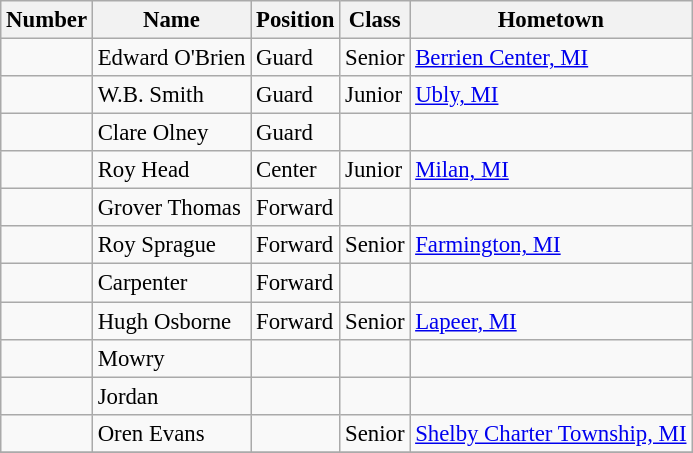<table class="wikitable" style="font-size: 95%;">
<tr>
<th>Number</th>
<th>Name</th>
<th>Position</th>
<th>Class</th>
<th>Hometown</th>
</tr>
<tr>
<td></td>
<td>Edward O'Brien</td>
<td>Guard</td>
<td>Senior</td>
<td><a href='#'>Berrien Center, MI</a></td>
</tr>
<tr>
<td></td>
<td>W.B. Smith</td>
<td>Guard</td>
<td>Junior</td>
<td><a href='#'>Ubly, MI</a></td>
</tr>
<tr>
<td></td>
<td>Clare Olney</td>
<td>Guard</td>
<td></td>
<td></td>
</tr>
<tr>
<td></td>
<td>Roy Head</td>
<td>Center</td>
<td>Junior</td>
<td><a href='#'>Milan, MI</a></td>
</tr>
<tr>
<td></td>
<td>Grover Thomas</td>
<td>Forward</td>
<td></td>
<td></td>
</tr>
<tr>
<td></td>
<td>Roy Sprague</td>
<td>Forward</td>
<td>Senior</td>
<td><a href='#'>Farmington, MI</a></td>
</tr>
<tr>
<td></td>
<td>Carpenter</td>
<td>Forward</td>
<td></td>
<td></td>
</tr>
<tr>
<td></td>
<td>Hugh Osborne</td>
<td>Forward</td>
<td>Senior</td>
<td><a href='#'>Lapeer, MI</a></td>
</tr>
<tr>
<td></td>
<td>Mowry</td>
<td></td>
<td></td>
<td></td>
</tr>
<tr>
<td></td>
<td>Jordan</td>
<td></td>
<td></td>
<td></td>
</tr>
<tr>
<td></td>
<td>Oren Evans</td>
<td></td>
<td>Senior</td>
<td><a href='#'>Shelby Charter Township, MI</a></td>
</tr>
<tr>
</tr>
</table>
